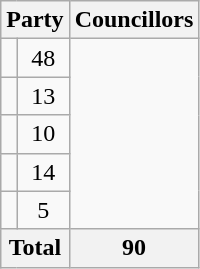<table class="wikitable">
<tr>
<th colspan=2>Party</th>
<th>Councillors</th>
</tr>
<tr>
<td></td>
<td align=center>48</td>
</tr>
<tr>
<td></td>
<td align=center>13</td>
</tr>
<tr>
<td></td>
<td align=center>10</td>
</tr>
<tr>
<td></td>
<td align=center>14</td>
</tr>
<tr>
<td></td>
<td align=center>5</td>
</tr>
<tr>
<th colspan=2>Total</th>
<th align=center>90</th>
</tr>
</table>
